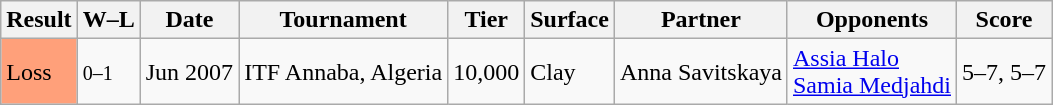<table class="sortable wikitable">
<tr>
<th>Result</th>
<th class="unsortable">W–L</th>
<th>Date</th>
<th>Tournament</th>
<th>Tier</th>
<th>Surface</th>
<th>Partner</th>
<th>Opponents</th>
<th class="unsortable">Score</th>
</tr>
<tr>
<td style="background:#ffa07a;">Loss</td>
<td><small>0–1</small></td>
<td>Jun 2007</td>
<td>ITF Annaba, Algeria</td>
<td>10,000</td>
<td>Clay</td>
<td> Anna Savitskaya</td>
<td> <a href='#'>Assia Halo</a> <br>  <a href='#'>Samia Medjahdi</a></td>
<td>5–7, 5–7</td>
</tr>
</table>
